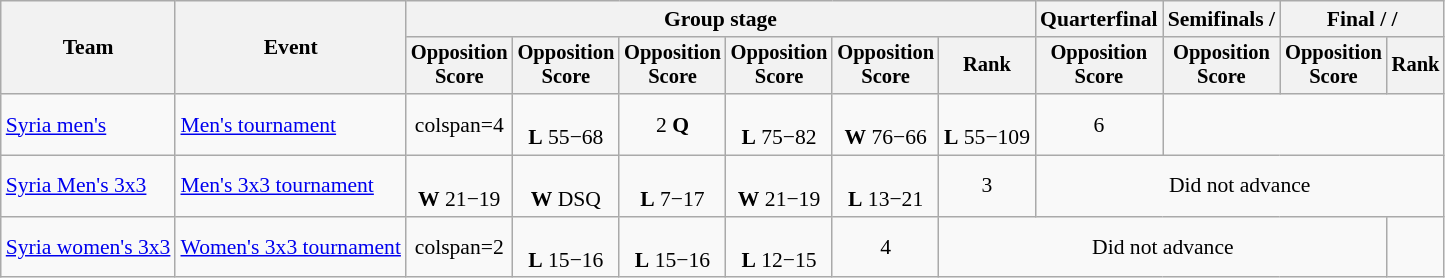<table class=wikitable style=font-size:90%;text-align:center>
<tr>
<th rowspan=2>Team</th>
<th rowspan=2>Event</th>
<th colspan=6>Group stage</th>
<th>Quarterfinal</th>
<th>Semifinals / </th>
<th colspan=2>Final /  / </th>
</tr>
<tr style="font-size:95%">
<th>Opposition<br>Score</th>
<th>Opposition<br>Score</th>
<th>Opposition<br>Score</th>
<th>Opposition<br>Score</th>
<th>Opposition<br>Score</th>
<th>Rank</th>
<th>Opposition<br>Score</th>
<th>Opposition<br>Score</th>
<th>Opposition<br>Score</th>
<th>Rank</th>
</tr>
<tr align=center>
<td align=left><a href='#'>Syria men's</a></td>
<td align=left><a href='#'>Men's tournament</a></td>
<td>colspan=4 </td>
<td><br><strong>L</strong> 55−68</td>
<td>2 <strong>Q</strong></td>
<td><br><strong>L</strong> 75−82</td>
<td><br><strong>W</strong> 76−66</td>
<td><br><strong>L</strong> 55−109</td>
<td>6</td>
</tr>
<tr align=center>
<td align=left><a href='#'>Syria Men's 3x3</a></td>
<td align=left><a href='#'>Men's 3x3 tournament</a></td>
<td><br><strong>W</strong> 21−19</td>
<td><br><strong>W</strong> DSQ</td>
<td><br><strong>L</strong> 7−17</td>
<td><br><strong>W</strong> 21−19</td>
<td><br><strong>L</strong> 13−21</td>
<td>3</td>
<td align=center colspan=4>Did not advance</td>
</tr>
<tr align=center>
<td align=left><a href='#'>Syria women's 3x3</a></td>
<td align=left><a href='#'>Women's 3x3 tournament</a></td>
<td>colspan=2 </td>
<td><br><strong>L</strong> 15−16</td>
<td><br><strong>L</strong> 15−16</td>
<td><br><strong>L</strong> 12−15</td>
<td>4</td>
<td align=center colspan=4>Did not advance</td>
</tr>
</table>
